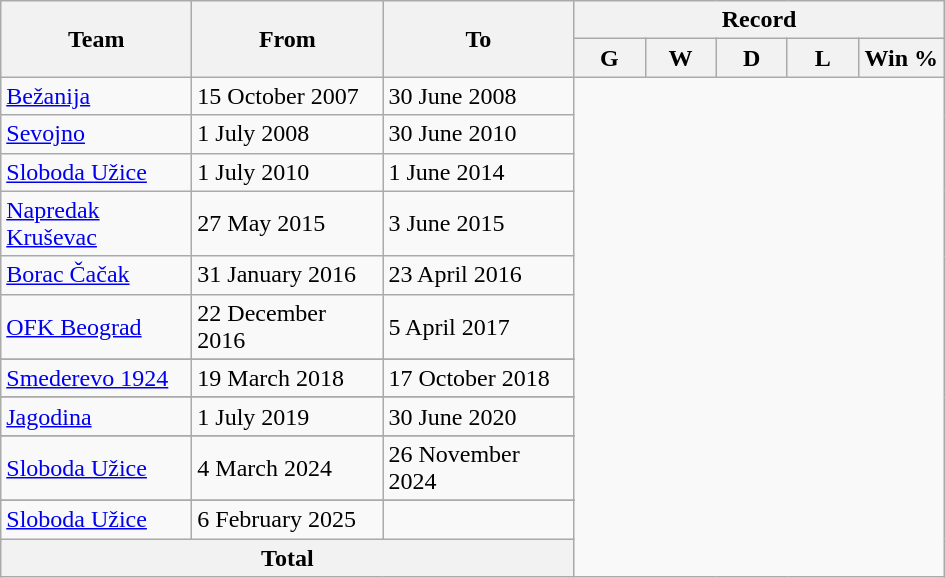<table class=wikitable style=text-align:center>
<tr>
<th rowspan=2 width=120>Team</th>
<th rowspan=2 width=120>From</th>
<th rowspan=2 width=120>To</th>
<th colspan=5>Record</th>
</tr>
<tr>
<th width=40>G</th>
<th width=40>W</th>
<th width=40>D</th>
<th width=40>L</th>
<th width=50>Win %</th>
</tr>
<tr>
<td align=left><a href='#'>Bežanija</a></td>
<td align=left>15 October 2007</td>
<td align=left>30 June 2008<br></td>
</tr>
<tr>
<td align=left><a href='#'>Sevojno</a></td>
<td align=left>1 July 2008</td>
<td align=left>30 June 2010<br></td>
</tr>
<tr>
<td align=left><a href='#'>Sloboda Užice</a></td>
<td align=left>1 July 2010</td>
<td align=left>1 June 2014<br></td>
</tr>
<tr>
<td align=left><a href='#'>Napredak Kruševac</a></td>
<td align=left>27 May 2015</td>
<td align=left>3 June 2015<br></td>
</tr>
<tr>
<td align=left><a href='#'>Borac Čačak</a></td>
<td align=left>31 January 2016</td>
<td align=left>23 April 2016<br></td>
</tr>
<tr>
<td align=left><a href='#'>OFK Beograd</a></td>
<td align=left>22 December 2016</td>
<td align=left>5 April 2017<br></td>
</tr>
<tr>
</tr>
<tr>
<td align=left><a href='#'>Smederevo 1924</a></td>
<td align=left>19 March 2018</td>
<td align=left>17 October 2018<br></td>
</tr>
<tr>
</tr>
<tr>
<td align=left><a href='#'>Jagodina</a></td>
<td align=left>1 July 2019</td>
<td align=left>30 June 2020<br></td>
</tr>
<tr>
</tr>
<tr>
<td align=left><a href='#'>Sloboda Užice</a></td>
<td align=left>4 March 2024</td>
<td align=left>26 November 2024<br></td>
</tr>
<tr>
</tr>
<tr>
<td align=left><a href='#'>Sloboda Užice</a></td>
<td align=left>6 February 2025</td>
<td align=left><br></td>
</tr>
<tr>
<th colspan=3>Total<br></th>
</tr>
</table>
